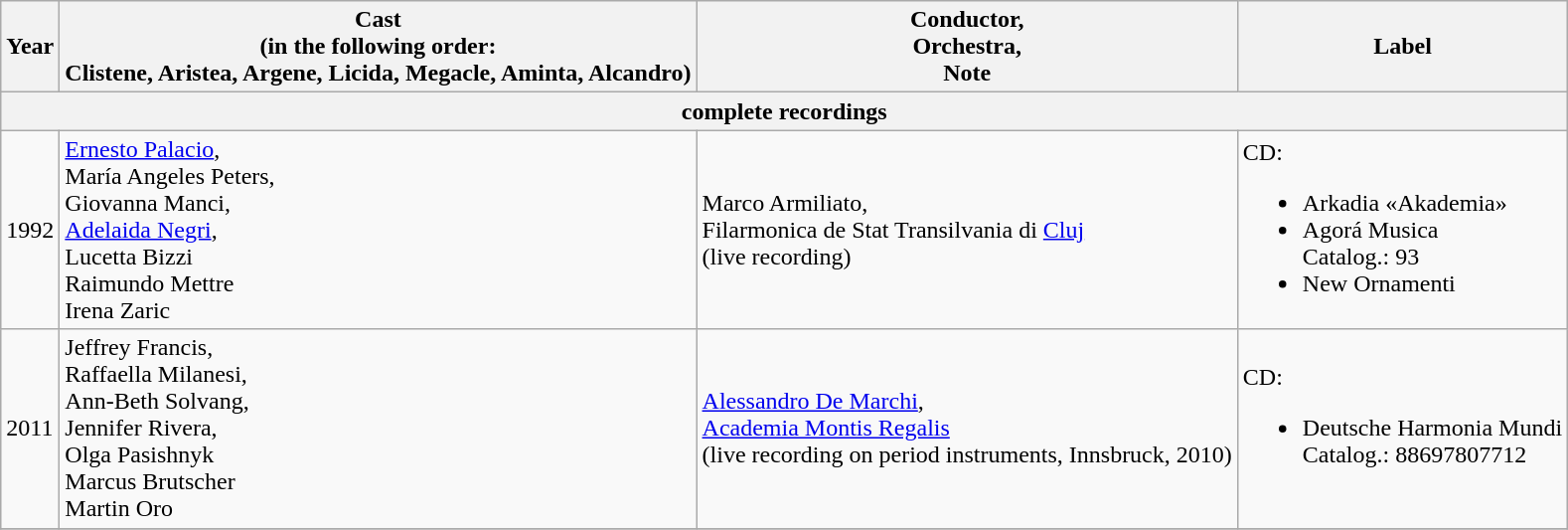<table class="wikitable">
<tr>
<th>Year</th>
<th>Cast<br>(in the following order:<br>Clistene, Aristea, Argene, Licida, Megacle, Aminta, Alcandro)</th>
<th>Conductor,<br>Orchestra,<br>Note</th>
<th>Label</th>
</tr>
<tr>
<th colspan="4">complete recordings</th>
</tr>
<tr>
<td>1992</td>
<td><a href='#'>Ernesto Palacio</a>,<br>María Angeles Peters,<br>Giovanna Manci,<br><a href='#'>Adelaida Negri</a>,<br>Lucetta Bizzi<br>Raimundo Mettre<br>Irena Zaric</td>
<td>Marco Armiliato, <br>Filarmonica de Stat Transilvania di <a href='#'>Cluj</a><br>(live recording)</td>
<td>CD:<br><ul><li>Arkadia «Akademia»</li><li>Agorá Musica<br>Catalog.: 93</li><li>New Ornamenti</li></ul></td>
</tr>
<tr>
<td>2011</td>
<td>Jeffrey Francis,<br>Raffaella Milanesi,<br>Ann-Beth Solvang,<br>Jennifer Rivera,<br>Olga Pasishnyk<br>Marcus Brutscher<br>Martin Oro</td>
<td><a href='#'>Alessandro De Marchi</a>,<br><a href='#'>Academia Montis Regalis</a><br> (live recording on period instruments,  Innsbruck, 2010)</td>
<td>CD:<br><ul><li>Deutsche Harmonia Mundi <br>Catalog.: 88697807712</li></ul></td>
</tr>
<tr>
</tr>
</table>
